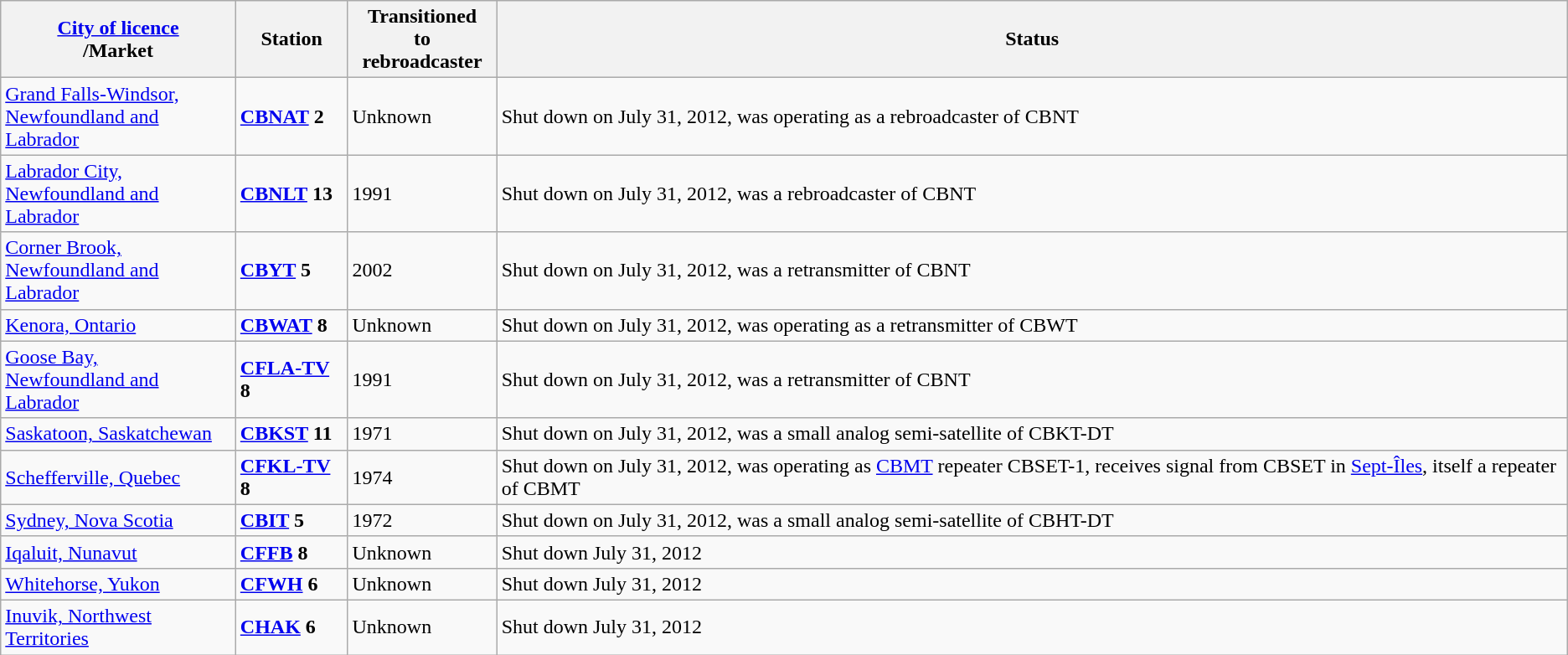<table class="wikitable">
<tr>
<th class="unsortable"><a href='#'>City of licence</a><br>/Market</th>
<th class="unsortable">Station</th>
<th class="unsortable">Transitioned <br>to rebroadcaster</th>
<th class="unsortable">Status</th>
</tr>
<tr>
<td><a href='#'>Grand Falls-Windsor,<br>Newfoundland and Labrador</a></td>
<td><strong><a href='#'>CBNAT</a> 2</strong></td>
<td>Unknown</td>
<td>Shut down on July 31, 2012, was operating as a rebroadcaster of CBNT</td>
</tr>
<tr>
<td><a href='#'>Labrador City,<br>Newfoundland and Labrador</a></td>
<td><strong><a href='#'>CBNLT</a> 13</strong></td>
<td>1991</td>
<td>Shut down on July 31, 2012, was a rebroadcaster of CBNT</td>
</tr>
<tr>
<td><a href='#'>Corner Brook,<br>Newfoundland and Labrador</a></td>
<td><strong><a href='#'>CBYT</a> 5</strong></td>
<td>2002</td>
<td>Shut down on July 31, 2012, was a retransmitter of CBNT</td>
</tr>
<tr>
<td><a href='#'>Kenora, Ontario</a></td>
<td><strong><a href='#'>CBWAT</a> 8</strong></td>
<td>Unknown</td>
<td>Shut down on July 31, 2012, was operating as a retransmitter of CBWT</td>
</tr>
<tr>
<td><a href='#'>Goose Bay,<br>Newfoundland and Labrador</a></td>
<td><strong><a href='#'>CFLA-TV</a> 8</strong></td>
<td>1991</td>
<td>Shut down on July 31, 2012, was a retransmitter of CBNT</td>
</tr>
<tr>
<td><a href='#'>Saskatoon, Saskatchewan</a></td>
<td><strong><a href='#'>CBKST</a> 11</strong></td>
<td>1971</td>
<td>Shut down on July 31, 2012, was a small analog semi-satellite of CBKT-DT</td>
</tr>
<tr>
<td><a href='#'>Schefferville, Quebec</a></td>
<td><strong><a href='#'>CFKL-TV</a> 8</strong></td>
<td>1974</td>
<td>Shut down on July 31, 2012, was operating as <a href='#'>CBMT</a> repeater CBSET-1, receives signal from CBSET in <a href='#'>Sept-Îles</a>, itself a repeater of CBMT</td>
</tr>
<tr>
<td><a href='#'>Sydney, Nova Scotia</a></td>
<td><strong><a href='#'>CBIT</a> 5</strong></td>
<td>1972</td>
<td>Shut down on July 31, 2012, was a small analog semi-satellite of CBHT-DT</td>
</tr>
<tr>
<td><a href='#'>Iqaluit, Nunavut</a></td>
<td><strong><a href='#'>CFFB</a> 8</strong></td>
<td>Unknown</td>
<td>Shut down July 31, 2012</td>
</tr>
<tr>
<td><a href='#'>Whitehorse, Yukon</a></td>
<td><strong><a href='#'>CFWH</a> 6</strong></td>
<td>Unknown</td>
<td>Shut down July 31, 2012</td>
</tr>
<tr>
<td><a href='#'>Inuvik, Northwest Territories</a></td>
<td><strong><a href='#'>CHAK</a> 6</strong></td>
<td>Unknown</td>
<td>Shut down July 31, 2012</td>
</tr>
</table>
